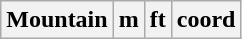<table class="wikitable sortable" style="border:1px solid #e7dcc3;">
<tr>
<th>Mountain</th>
<th>m</th>
<th>ft</th>
<th>coord<br>







 










</th>
</tr>
</table>
